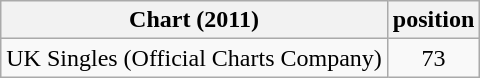<table class="wikitable">
<tr>
<th>Chart (2011)</th>
<th>position</th>
</tr>
<tr>
<td>UK Singles (Official Charts Company)</td>
<td style="text-align:center">73</td>
</tr>
</table>
